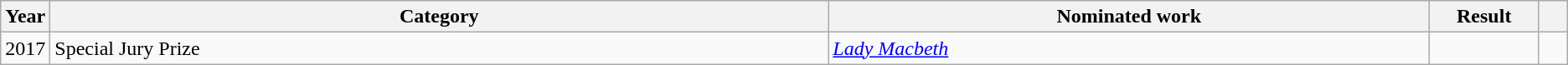<table class="wikitable sortable">
<tr>
<th scope="col" style="width:1em;">Year</th>
<th scope="col" style="width:39em;">Category</th>
<th scope="col" style="width:30em;">Nominated work</th>
<th scope="col" style="width:5em;">Result</th>
<th scope="col" style="width:1em;"class="unsortable"></th>
</tr>
<tr>
<td>2017</td>
<td>Special Jury Prize</td>
<td><em><a href='#'>Lady Macbeth</a></em></td>
<td></td>
<td align="center"></td>
</tr>
</table>
